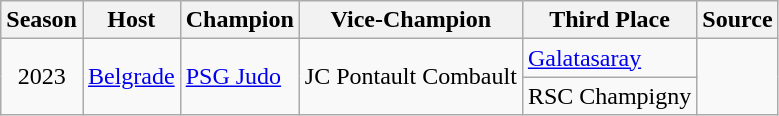<table class="wikitable">
<tr>
<th>Season</th>
<th>Host</th>
<th>Champion</th>
<th>Vice-Champion</th>
<th>Third Place</th>
<th>Source</th>
</tr>
<tr>
<td rowspan="2" align="center">2023</td>
<td rowspan="2"> <a href='#'>Belgrade</a></td>
<td rowspan="2"> <a href='#'>PSG Judo</a></td>
<td rowspan="2"> JC Pontault Combault</td>
<td> <a href='#'>Galatasaray</a></td>
<td rowspan="2"></td>
</tr>
<tr>
<td> RSC Champigny</td>
</tr>
</table>
